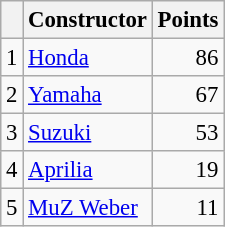<table class="wikitable" style="font-size: 95%;">
<tr>
<th></th>
<th>Constructor</th>
<th>Points</th>
</tr>
<tr>
<td align=center>1</td>
<td> <a href='#'>Honda</a></td>
<td align=right>86</td>
</tr>
<tr>
<td align=center>2</td>
<td> <a href='#'>Yamaha</a></td>
<td align=right>67</td>
</tr>
<tr>
<td align=center>3</td>
<td> <a href='#'>Suzuki</a></td>
<td align=right>53</td>
</tr>
<tr>
<td align=center>4</td>
<td> <a href='#'>Aprilia</a></td>
<td align=right>19</td>
</tr>
<tr>
<td align=center>5</td>
<td> <a href='#'>MuZ Weber</a></td>
<td align=right>11</td>
</tr>
</table>
